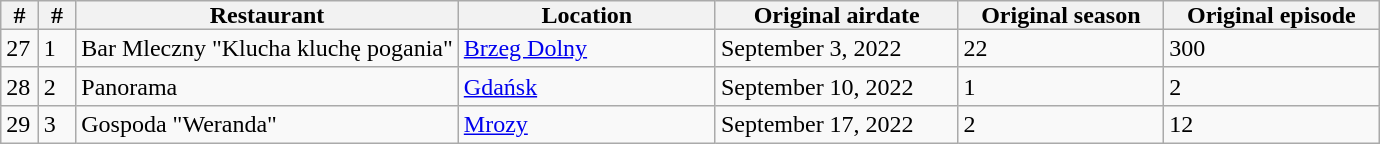<table class=wikitable>
<tr>
<th style="padding: 0px 8px">#</th>
<th style="padding: 0px 8px">#</th>
<th style="padding: 0px 45px">Restaurant</th>
<th style="padding: 0px 55px">Location</th>
<th style="padding: 0px 25px">Original airdate</th>
<th style="padding: 0px 15px">Original season</th>
<th style="padding: 0px 15px">Original episode</th>
</tr>
<tr>
<td>27</td>
<td>1</td>
<td>Bar Mleczny "Klucha kluchę pogania"</td>
<td><a href='#'>Brzeg Dolny</a></td>
<td>September 3, 2022</td>
<td>22</td>
<td>300</td>
</tr>
<tr>
<td>28</td>
<td>2</td>
<td>Panorama</td>
<td><a href='#'>Gdańsk</a></td>
<td>September 10, 2022</td>
<td>1</td>
<td>2</td>
</tr>
<tr>
<td>29</td>
<td>3</td>
<td>Gospoda "Weranda"</td>
<td><a href='#'>Mrozy</a></td>
<td>September 17, 2022</td>
<td>2</td>
<td>12</td>
</tr>
</table>
